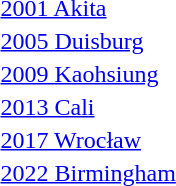<table>
<tr>
<td><a href='#'>2001 Akita</a></td>
<td></td>
<td></td>
<td></td>
<td></td>
</tr>
<tr>
<td><a href='#'>2005 Duisburg</a></td>
<td></td>
<td></td>
<td></td>
<td></td>
</tr>
<tr>
<td><a href='#'>2009 Kaohsiung</a></td>
<td></td>
<td></td>
<td></td>
<td></td>
</tr>
<tr>
<td><a href='#'>2013 Cali</a></td>
<td></td>
<td></td>
<td></td>
<td></td>
</tr>
<tr>
<td><a href='#'>2017 Wrocław</a></td>
<td></td>
<td></td>
<td></td>
<td></td>
</tr>
<tr>
<td><a href='#'>2022 Birmingham</a></td>
<td></td>
<td></td>
<td></td>
<td></td>
</tr>
</table>
